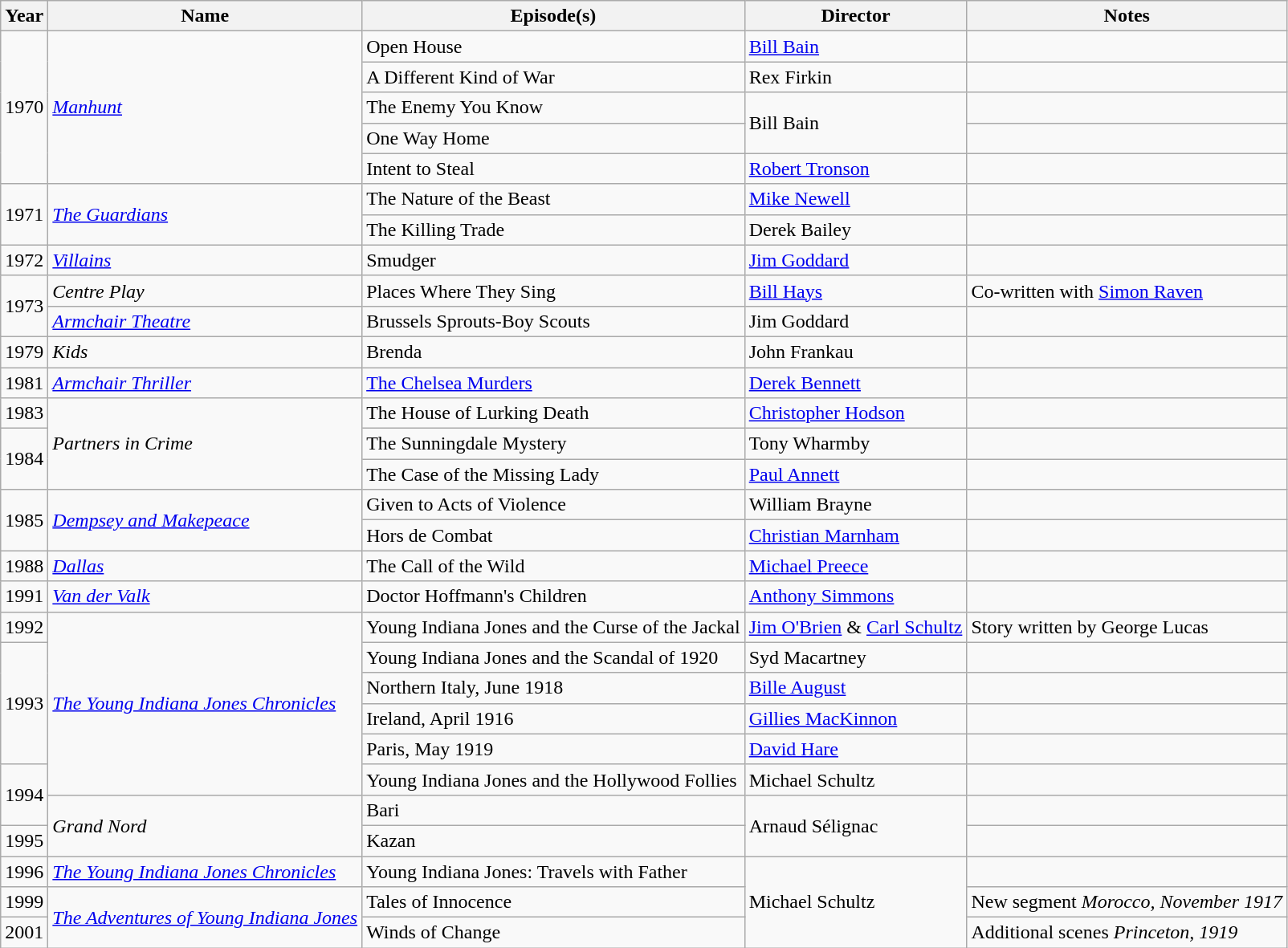<table class="wikitable">
<tr>
<th>Year</th>
<th>Name</th>
<th>Episode(s)</th>
<th>Director</th>
<th>Notes</th>
</tr>
<tr>
<td rowspan="5">1970</td>
<td rowspan="5"><em><a href='#'>Manhunt</a></em></td>
<td>Open House</td>
<td><a href='#'>Bill Bain</a></td>
<td></td>
</tr>
<tr>
<td>A Different Kind of War</td>
<td>Rex Firkin</td>
<td></td>
</tr>
<tr>
<td>The Enemy You Know</td>
<td rowspan="2">Bill Bain</td>
<td></td>
</tr>
<tr>
<td>One Way Home</td>
<td></td>
</tr>
<tr>
<td>Intent to Steal</td>
<td><a href='#'>Robert Tronson</a></td>
<td></td>
</tr>
<tr>
<td rowspan="2">1971</td>
<td rowspan="2"><a href='#'><em>The Guardians</em></a></td>
<td>The Nature of the Beast</td>
<td><a href='#'>Mike Newell</a></td>
<td></td>
</tr>
<tr>
<td>The Killing Trade</td>
<td>Derek Bailey</td>
<td></td>
</tr>
<tr>
<td>1972</td>
<td><em><a href='#'>Villains</a></em></td>
<td>Smudger</td>
<td><a href='#'>Jim Goddard</a></td>
<td></td>
</tr>
<tr>
<td rowspan="2">1973</td>
<td><em>Centre Play</em></td>
<td>Places Where They Sing</td>
<td><a href='#'>Bill Hays</a></td>
<td>Co-written with <a href='#'>Simon Raven</a></td>
</tr>
<tr>
<td><em><a href='#'>Armchair Theatre</a></em></td>
<td>Brussels Sprouts-Boy Scouts</td>
<td>Jim Goddard</td>
<td></td>
</tr>
<tr>
<td>1979</td>
<td><em>Kids</em></td>
<td>Brenda</td>
<td>John Frankau</td>
<td></td>
</tr>
<tr>
<td>1981</td>
<td><em><a href='#'>Armchair Thriller</a></em></td>
<td><a href='#'>The Chelsea Murders</a></td>
<td><a href='#'>Derek Bennett</a></td>
<td></td>
</tr>
<tr>
<td>1983</td>
<td rowspan="3"><em>Partners in Crime</em></td>
<td>The House of Lurking Death</td>
<td><a href='#'>Christopher Hodson</a></td>
<td></td>
</tr>
<tr>
<td rowspan="2">1984</td>
<td>The Sunningdale Mystery</td>
<td>Tony Wharmby</td>
<td></td>
</tr>
<tr>
<td>The Case of the Missing Lady</td>
<td><a href='#'>Paul Annett</a></td>
<td></td>
</tr>
<tr>
<td rowspan="2">1985</td>
<td rowspan="2"><em><a href='#'>Dempsey and Makepeace</a></em></td>
<td>Given to Acts of Violence</td>
<td>William Brayne</td>
<td></td>
</tr>
<tr>
<td>Hors de Combat</td>
<td><a href='#'>Christian Marnham</a></td>
<td></td>
</tr>
<tr>
<td>1988</td>
<td><em><a href='#'>Dallas</a></em></td>
<td>The Call of the Wild</td>
<td><a href='#'>Michael Preece</a></td>
<td></td>
</tr>
<tr>
<td>1991</td>
<td><em><a href='#'>Van der Valk</a></em></td>
<td>Doctor Hoffmann's Children</td>
<td><a href='#'>Anthony Simmons</a></td>
<td></td>
</tr>
<tr>
<td>1992</td>
<td rowspan="6"><em><a href='#'>The Young Indiana Jones Chronicles</a></em></td>
<td>Young Indiana Jones and the Curse of the Jackal</td>
<td><a href='#'>Jim O'Brien</a> & <a href='#'>Carl Schultz</a></td>
<td>Story written by George Lucas</td>
</tr>
<tr>
<td rowspan="4">1993</td>
<td>Young Indiana Jones and the Scandal of 1920</td>
<td>Syd Macartney</td>
<td></td>
</tr>
<tr>
<td>Northern Italy, June 1918</td>
<td><a href='#'>Bille August</a></td>
<td></td>
</tr>
<tr>
<td>Ireland, April 1916</td>
<td><a href='#'>Gillies MacKinnon</a></td>
<td></td>
</tr>
<tr>
<td>Paris, May 1919</td>
<td><a href='#'>David Hare</a></td>
<td></td>
</tr>
<tr>
<td rowspan="2">1994</td>
<td>Young Indiana Jones and the Hollywood Follies</td>
<td>Michael Schultz</td>
<td></td>
</tr>
<tr>
<td rowspan="2"><em>Grand Nord</em></td>
<td>Bari</td>
<td rowspan="2">Arnaud Sélignac</td>
<td></td>
</tr>
<tr>
<td>1995</td>
<td>Kazan</td>
<td></td>
</tr>
<tr>
<td>1996</td>
<td><em><a href='#'>The Young Indiana Jones Chronicles</a></em></td>
<td>Young Indiana Jones: Travels with Father</td>
<td rowspan="3">Michael Schultz</td>
<td></td>
</tr>
<tr>
<td>1999</td>
<td rowspan="2"><em><a href='#'>The Adventures of Young Indiana Jones</a></em></td>
<td>Tales of Innocence</td>
<td>New segment  <em>Morocco, November 1917</em></td>
</tr>
<tr>
<td>2001</td>
<td>Winds of Change</td>
<td>Additional scenes <em>Princeton, 1919</em></td>
</tr>
</table>
